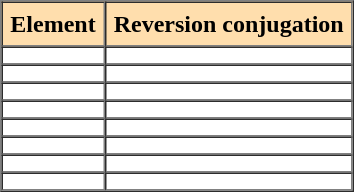<table border="1" cellpadding="5" cellspacing="0" align="center">
<tr>
<th style="background:#ffdead;">Element</th>
<th style="background:#ffdead;">Reversion conjugation</th>
</tr>
<tr>
<td></td>
<td></td>
</tr>
<tr>
<td></td>
<td></td>
</tr>
<tr>
<td></td>
<td></td>
</tr>
<tr>
<td></td>
<td></td>
</tr>
<tr>
<td></td>
<td></td>
</tr>
<tr>
<td></td>
<td></td>
</tr>
<tr>
<td></td>
<td></td>
</tr>
<tr>
<td></td>
<td></td>
</tr>
</table>
